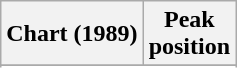<table class="wikitable sortable plainrowheaders" style="text-align:center">
<tr>
<th scope="col">Chart (1989)</th>
<th scope="col">Peak<br>position</th>
</tr>
<tr>
</tr>
<tr>
</tr>
</table>
